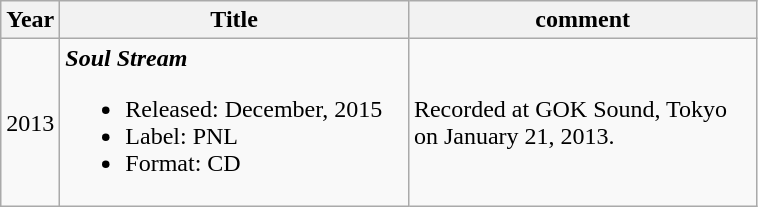<table class="wikitable">
<tr>
<th>Year</th>
<th style="width:225px;">Title</th>
<th style="width:225px;">comment</th>
</tr>
<tr>
<td>2013</td>
<td style="width:225px;"><strong><em>Soul Stream</em></strong><br><ul><li>Released: December, 2015</li><li>Label: PNL </li><li>Format: CD</li></ul></td>
<td>Recorded at GOK Sound, Tokyo on January 21, 2013.</td>
</tr>
</table>
